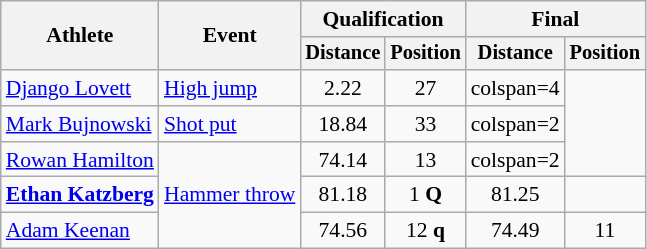<table class=wikitable style=font-size:90%>
<tr>
<th rowspan=2>Athlete</th>
<th rowspan=2>Event</th>
<th colspan=2>Qualification</th>
<th colspan=2>Final</th>
</tr>
<tr style=font-size:95%>
<th>Distance</th>
<th>Position</th>
<th>Distance</th>
<th>Position</th>
</tr>
<tr align=center>
<td align=left><a href='#'>Django Lovett</a></td>
<td align=left><a href='#'>High jump</a></td>
<td>2.22 </td>
<td>27</td>
<td>colspan=4 </td>
</tr>
<tr align=center>
<td align=left><a href='#'>Mark Bujnowski</a></td>
<td align=left><a href='#'>Shot put</a></td>
<td>18.84</td>
<td>33</td>
<td>colspan=2 </td>
</tr>
<tr align=center>
<td align=left><a href='#'>Rowan Hamilton</a></td>
<td align=left rowspan=3><a href='#'>Hammer throw</a></td>
<td>74.14</td>
<td>13</td>
<td>colspan=2 </td>
</tr>
<tr align=center>
<td align=left><strong><a href='#'>Ethan Katzberg</a></strong></td>
<td>81.18 <strong></strong></td>
<td>1 <strong>Q</strong></td>
<td>81.25 <strong></strong></td>
<td></td>
</tr>
<tr align=center>
<td align=left><a href='#'>Adam Keenan</a></td>
<td>74.56</td>
<td>12 <strong>q</strong></td>
<td>74.49</td>
<td>11</td>
</tr>
</table>
